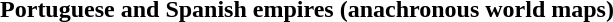<table style="margin:auto;">
<tr>
<th colspan=3>Portuguese and Spanish empires (anachronous world maps)</th>
</tr>
<tr>
<td></td>
<td></td>
<td></td>
</tr>
</table>
